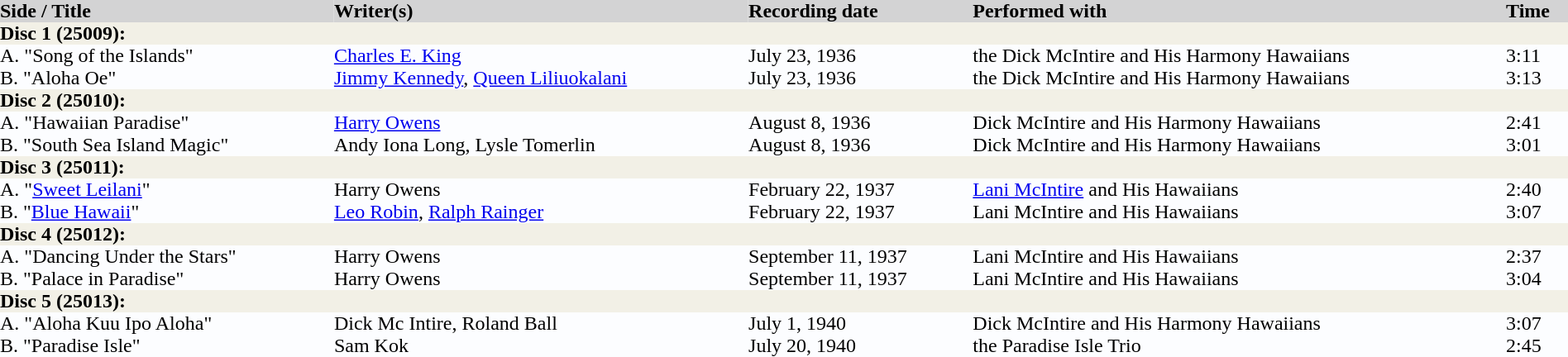<table border="0" cellpadding="0" cellspacing="0" style="width: 100%; margin: 1em 1em 1em 0; background: #FCFDFF; border-collapse: collapse;">
<tr bgcolor=#D3D3D4>
<td><strong>Side / Title</strong></td>
<td><strong>Writer(s)</strong></td>
<td><strong>Recording date</strong></td>
<td><strong>Performed with</strong></td>
<td><strong>Time</strong></td>
</tr>
<tr bgcolor=#F2F0E6>
<td colspan=5><strong>Disc 1 (25009):</strong></td>
</tr>
<tr>
<td>A. "Song of the Islands"</td>
<td><a href='#'>Charles E. King</a></td>
<td>July 23, 1936</td>
<td>the Dick McIntire and His Harmony Hawaiians</td>
<td>3:11</td>
</tr>
<tr>
<td>B. "Aloha Oe"</td>
<td><a href='#'>Jimmy Kennedy</a>, <a href='#'>Queen Liliuokalani</a></td>
<td>July 23, 1936</td>
<td>the Dick McIntire and His Harmony Hawaiians</td>
<td>3:13</td>
</tr>
<tr bgcolor=#F2F0E6>
<td colspan=5><strong>Disc 2 (25010):</strong></td>
</tr>
<tr>
<td>A. "Hawaiian Paradise"</td>
<td><a href='#'>Harry Owens</a></td>
<td>August 8, 1936</td>
<td>Dick McIntire and His Harmony Hawaiians</td>
<td>2:41</td>
</tr>
<tr>
<td>B. "South Sea Island Magic"</td>
<td>Andy Iona Long, Lysle Tomerlin</td>
<td>August 8, 1936</td>
<td>Dick McIntire and His Harmony Hawaiians</td>
<td>3:01</td>
</tr>
<tr bgcolor=#F2F0E6>
<td colspan=5><strong>Disc 3 (25011):</strong></td>
</tr>
<tr>
<td>A. "<a href='#'>Sweet Leilani</a>"</td>
<td>Harry Owens</td>
<td>February 22, 1937</td>
<td><a href='#'>Lani McIntire</a> and His Hawaiians</td>
<td>2:40</td>
</tr>
<tr>
<td>B. "<a href='#'>Blue Hawaii</a>"</td>
<td><a href='#'>Leo Robin</a>, <a href='#'>Ralph Rainger</a></td>
<td>February 22, 1937</td>
<td>Lani McIntire and His Hawaiians</td>
<td>3:07</td>
</tr>
<tr bgcolor=#F2F0E6>
<td colspan=5><strong>Disc 4 (25012):</strong></td>
</tr>
<tr>
<td>A. "Dancing Under the Stars"</td>
<td>Harry Owens</td>
<td>September 11, 1937</td>
<td>Lani McIntire and His Hawaiians</td>
<td>2:37</td>
</tr>
<tr>
<td>B. "Palace in Paradise"</td>
<td>Harry Owens</td>
<td>September 11, 1937</td>
<td>Lani McIntire and His Hawaiians</td>
<td>3:04</td>
</tr>
<tr bgcolor=#F2F0E6>
<td colspan=5><strong>Disc 5 (25013):</strong></td>
</tr>
<tr>
<td>A. "Aloha Kuu Ipo Aloha"</td>
<td>Dick Mc Intire, Roland Ball</td>
<td>July 1, 1940</td>
<td>Dick McIntire and His Harmony Hawaiians</td>
<td>3:07</td>
</tr>
<tr>
<td>B. "Paradise Isle"</td>
<td>Sam Kok</td>
<td>July 20, 1940</td>
<td>the Paradise Isle Trio</td>
<td>2:45</td>
</tr>
</table>
